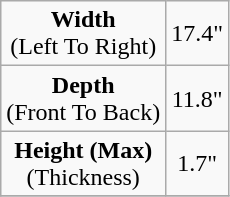<table class="wikitable" style="text-align:center;">
<tr>
<td><strong>Width</strong><br>(Left To Right)</td>
<td>17.4"</td>
</tr>
<tr>
<td><strong>Depth</strong><br>(Front To Back)</td>
<td>11.8"</td>
</tr>
<tr>
<td><strong>Height (Max)</strong><br>(Thickness)</td>
<td>1.7"</td>
</tr>
<tr>
</tr>
</table>
